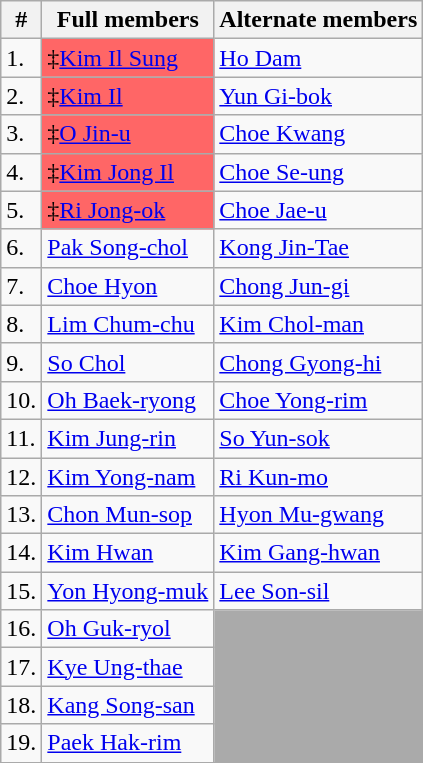<table class="wikitable plainrowheaders">
<tr>
<th scope="col">#</th>
<th scope="col">Full members</th>
<th scope="col">Alternate members</th>
</tr>
<tr>
<td>1.</td>
<td scope="row" style="background:#f66;">‡<a href='#'>Kim Il Sung</a></td>
<td scope="row"><a href='#'>Ho Dam</a></td>
</tr>
<tr>
<td>2.</td>
<td scope="row" style="background:#f66;">‡<a href='#'>Kim Il</a></td>
<td scope="row"><a href='#'>Yun Gi-bok</a></td>
</tr>
<tr>
<td>3.</td>
<td scope="row" style="background:#f66;">‡<a href='#'>O Jin-u</a></td>
<td scope="row"><a href='#'>Choe Kwang</a></td>
</tr>
<tr>
<td>4.</td>
<td scope="row" style="background:#f66;">‡<a href='#'>Kim Jong Il</a></td>
<td scope="row"><a href='#'>Choe Se-ung</a></td>
</tr>
<tr>
<td>5.</td>
<td scope="row" style="background:#f66;">‡<a href='#'>Ri Jong-ok</a></td>
<td scope="row"><a href='#'>Choe Jae-u</a></td>
</tr>
<tr>
<td>6.</td>
<td scope="row"><a href='#'>Pak Song-chol</a></td>
<td scope="row"><a href='#'>Kong Jin-Tae</a></td>
</tr>
<tr>
<td>7.</td>
<td scope="row"><a href='#'>Choe Hyon</a></td>
<td scope="row"><a href='#'>Chong Jun-gi</a></td>
</tr>
<tr>
<td>8.</td>
<td scope="row"><a href='#'>Lim Chum-chu</a></td>
<td scope="row"><a href='#'>Kim Chol-man</a></td>
</tr>
<tr>
<td>9.</td>
<td scope="row"><a href='#'>So Chol</a></td>
<td scope="row"><a href='#'>Chong Gyong-hi</a></td>
</tr>
<tr>
<td>10.</td>
<td scope="row"><a href='#'>Oh Baek-ryong</a></td>
<td scope="row"><a href='#'>Choe Yong-rim</a></td>
</tr>
<tr>
<td>11.</td>
<td scope="row"><a href='#'>Kim Jung-rin</a></td>
<td scope="row"><a href='#'>So Yun-sok</a></td>
</tr>
<tr>
<td>12.</td>
<td scope="row"><a href='#'>Kim Yong-nam</a></td>
<td scope="row"><a href='#'>Ri Kun-mo</a></td>
</tr>
<tr>
<td>13.</td>
<td scope="row"><a href='#'>Chon Mun-sop</a></td>
<td scope="row"><a href='#'>Hyon Mu-gwang</a></td>
</tr>
<tr>
<td>14.</td>
<td scope="row"><a href='#'>Kim Hwan</a></td>
<td scope="row"><a href='#'>Kim Gang-hwan</a></td>
</tr>
<tr>
<td>15.</td>
<td scope="row"><a href='#'>Yon Hyong-muk</a></td>
<td scope="row"><a href='#'>Lee Son-sil</a></td>
</tr>
<tr>
<td>16.</td>
<td scope="row"><a href='#'>Oh Guk-ryol</a></td>
<td rowspan="5" style="background:#aaa;"></td>
</tr>
<tr>
<td>17.</td>
<td scope="row"><a href='#'>Kye Ung-thae</a></td>
</tr>
<tr>
<td>18.</td>
<td scope="row"><a href='#'>Kang Song-san</a></td>
</tr>
<tr>
<td>19.</td>
<td scope="row"><a href='#'>Paek Hak-rim</a></td>
</tr>
</table>
